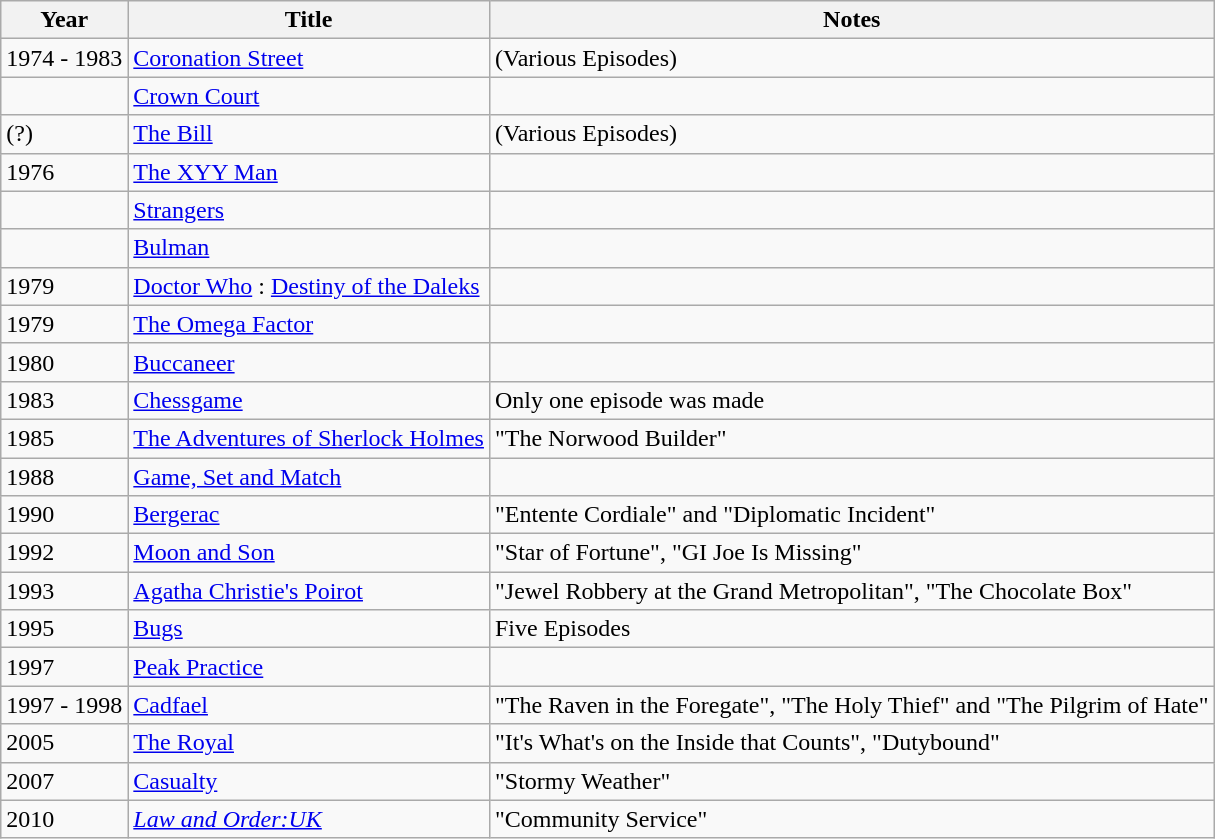<table class="wikitable sortable">
<tr>
<th>Year</th>
<th>Title</th>
<th class="unsortable">Notes</th>
</tr>
<tr>
<td>1974 - 1983</td>
<td><a href='#'>Coronation Street</a></td>
<td>(Various Episodes)</td>
</tr>
<tr>
<td></td>
<td><a href='#'>Crown Court</a></td>
<td></td>
</tr>
<tr>
<td>(?)</td>
<td><a href='#'>The Bill</a></td>
<td>(Various Episodes)</td>
</tr>
<tr>
<td>1976</td>
<td><a href='#'>The XYY Man</a></td>
<td></td>
</tr>
<tr>
<td></td>
<td><a href='#'>Strangers</a></td>
<td></td>
</tr>
<tr>
<td></td>
<td><a href='#'>Bulman</a></td>
<td></td>
</tr>
<tr>
<td>1979</td>
<td><a href='#'>Doctor Who</a> : <a href='#'>Destiny of the Daleks</a></td>
<td></td>
</tr>
<tr>
<td>1979</td>
<td><a href='#'>The Omega Factor</a></td>
<td></td>
</tr>
<tr>
<td>1980</td>
<td><a href='#'>Buccaneer</a></td>
<td></td>
</tr>
<tr>
<td>1983</td>
<td><a href='#'>Chessgame</a></td>
<td>Only one episode was made</td>
</tr>
<tr>
<td>1985</td>
<td><a href='#'>The Adventures of Sherlock Holmes</a></td>
<td>"The Norwood Builder"</td>
</tr>
<tr>
<td>1988</td>
<td><a href='#'>Game, Set and Match</a></td>
<td></td>
</tr>
<tr>
<td>1990</td>
<td><a href='#'>Bergerac</a></td>
<td>"Entente Cordiale" and "Diplomatic Incident"</td>
</tr>
<tr>
<td>1992</td>
<td><a href='#'>Moon and Son</a></td>
<td>"Star of Fortune", "GI Joe Is Missing"</td>
</tr>
<tr>
<td>1993</td>
<td><a href='#'>Agatha Christie's Poirot</a></td>
<td>"Jewel Robbery at the Grand Metropolitan", "The Chocolate Box"</td>
</tr>
<tr>
<td>1995</td>
<td><a href='#'>Bugs</a></td>
<td>Five Episodes</td>
</tr>
<tr>
<td>1997</td>
<td><a href='#'>Peak Practice</a></td>
<td></td>
</tr>
<tr>
<td>1997 - 1998</td>
<td><a href='#'>Cadfael</a></td>
<td>"The Raven in the Foregate",  "The Holy Thief" and "The Pilgrim of Hate"</td>
</tr>
<tr>
<td>2005</td>
<td><a href='#'>The Royal</a></td>
<td>"It's What's on the Inside that Counts", "Dutybound"</td>
</tr>
<tr>
<td>2007</td>
<td><a href='#'>Casualty</a></td>
<td>"Stormy Weather"</td>
</tr>
<tr>
<td>2010</td>
<td><em><a href='#'>Law and Order:UK</a></em></td>
<td>"Community Service"</td>
</tr>
</table>
